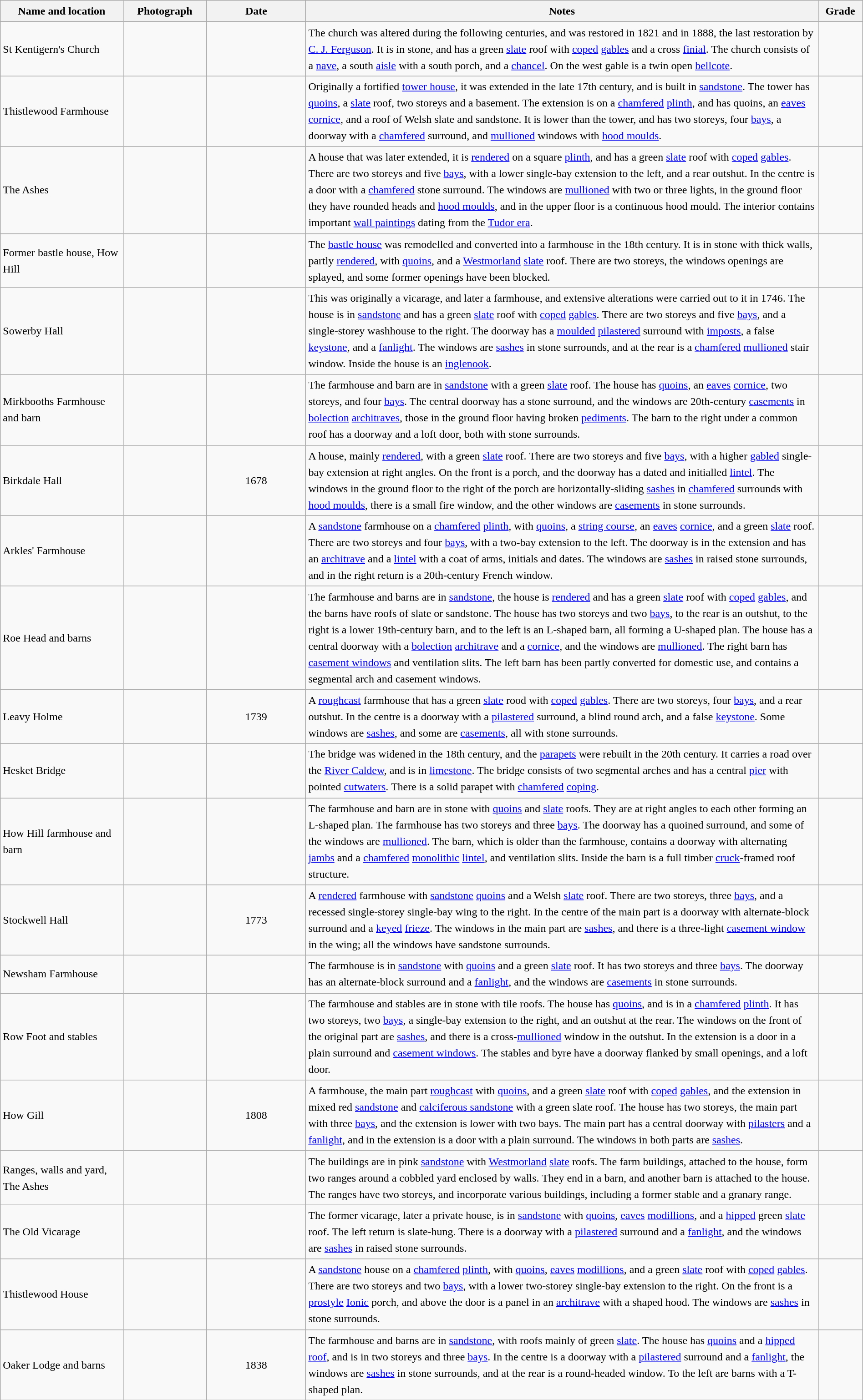<table class="wikitable sortable plainrowheaders" style="width:100%; border:0; text-align:left; line-height:150%;">
<tr>
<th scope="col"  style="width:150px">Name and location</th>
<th scope="col"  style="width:100px" class="unsortable">Photograph</th>
<th scope="col"  style="width:120px">Date</th>
<th scope="col"  style="width:650px" class="unsortable">Notes</th>
<th scope="col"  style="width:50px">Grade</th>
</tr>
<tr>
<td>St Kentigern's Church<br><small></small></td>
<td></td>
<td align="center"></td>
<td>The church was altered during the following centuries, and was restored in 1821 and in 1888, the last restoration by <a href='#'>C. J. Ferguson</a>.  It is in stone, and has a green <a href='#'>slate</a> roof with <a href='#'>coped</a> <a href='#'>gables</a> and a cross <a href='#'>finial</a>.  The church consists of a <a href='#'>nave</a>, a south <a href='#'>aisle</a> with a south porch, and a <a href='#'>chancel</a>.  On the west gable is a twin open <a href='#'>bellcote</a>.</td>
<td align="center" ></td>
</tr>
<tr>
<td>Thistlewood Farmhouse<br><small></small></td>
<td></td>
<td align="center"></td>
<td>Originally a fortified <a href='#'>tower house</a>, it was extended in the late 17th century, and is built in <a href='#'>sandstone</a>.  The tower has <a href='#'>quoins</a>, a <a href='#'>slate</a> roof, two storeys and a basement.  The extension is on a <a href='#'>chamfered</a> <a href='#'>plinth</a>, and has quoins, an <a href='#'>eaves</a> <a href='#'>cornice</a>, and a roof of Welsh slate and sandstone.  It is lower than the tower, and has two storeys, four <a href='#'>bays</a>, a doorway with a <a href='#'>chamfered</a> surround, and <a href='#'>mullioned</a> windows with <a href='#'>hood moulds</a>.</td>
<td align="center" ></td>
</tr>
<tr>
<td>The Ashes<br><small></small></td>
<td></td>
<td align="center"></td>
<td>A house that was later extended, it is <a href='#'>rendered</a> on a square <a href='#'>plinth</a>, and has a green <a href='#'>slate</a> roof with <a href='#'>coped</a> <a href='#'>gables</a>.  There are two storeys and five <a href='#'>bays</a>, with a lower single-bay extension to the left, and a rear outshut.  In the centre is a door with a <a href='#'>chamfered</a> stone surround.  The windows are <a href='#'>mullioned</a> with two or three lights, in the ground floor they have rounded heads and <a href='#'>hood moulds</a>, and in the upper floor is a continuous hood mould.  The interior contains important <a href='#'>wall paintings</a> dating from the <a href='#'>Tudor era</a>.</td>
<td align="center" ></td>
</tr>
<tr>
<td>Former bastle house, How Hill<br><small></small></td>
<td></td>
<td align="center"></td>
<td>The <a href='#'>bastle house</a> was remodelled and converted into a farmhouse in the 18th century.  It is in stone with thick walls, partly <a href='#'>rendered</a>, with <a href='#'>quoins</a>, and a <a href='#'>Westmorland</a> <a href='#'>slate</a> roof.  There are two storeys, the windows openings are splayed, and some former openings have been blocked.</td>
<td align="center" ></td>
</tr>
<tr>
<td>Sowerby Hall<br><small></small></td>
<td></td>
<td align="center"></td>
<td>This was originally a vicarage, and later a farmhouse, and extensive alterations were carried out to it in 1746.  The house is in <a href='#'>sandstone</a> and has a green <a href='#'>slate</a> roof with <a href='#'>coped</a> <a href='#'>gables</a>.  There are two storeys and five <a href='#'>bays</a>, and a single-storey washhouse to the right.  The doorway has a <a href='#'>moulded</a> <a href='#'>pilastered</a> surround with <a href='#'>imposts</a>, a false <a href='#'>keystone</a>, and a <a href='#'>fanlight</a>.  The windows are <a href='#'>sashes</a> in stone surrounds, and at the rear is a <a href='#'>chamfered</a> <a href='#'>mullioned</a> stair window.  Inside the house is an <a href='#'>inglenook</a>.</td>
<td align="center" ></td>
</tr>
<tr>
<td>Mirkbooths Farmhouse and barn<br><small></small></td>
<td></td>
<td align="center"></td>
<td>The farmhouse and barn are in <a href='#'>sandstone</a> with a green <a href='#'>slate</a> roof.  The house has <a href='#'>quoins</a>, an <a href='#'>eaves</a> <a href='#'>cornice</a>, two storeys, and four <a href='#'>bays</a>.  The central doorway has a stone surround, and the windows are 20th-century <a href='#'>casements</a> in <a href='#'>bolection</a> <a href='#'>architraves</a>, those in the ground floor having broken <a href='#'>pediments</a>.  The barn to the right under a common roof has a doorway and a loft door, both with stone surrounds.</td>
<td align="center" ></td>
</tr>
<tr>
<td>Birkdale Hall<br><small></small></td>
<td></td>
<td align="center">1678</td>
<td>A house, mainly <a href='#'>rendered</a>, with a green <a href='#'>slate</a> roof.  There are two storeys and five <a href='#'>bays</a>, with a higher <a href='#'>gabled</a> single-bay extension at right angles.  On the front is a porch, and the doorway has a dated and initialled <a href='#'>lintel</a>.  The windows in the ground floor to the right of the porch are horizontally-sliding <a href='#'>sashes</a> in <a href='#'>chamfered</a> surrounds with <a href='#'>hood moulds</a>, there is a small fire window, and the other windows are <a href='#'>casements</a> in stone surrounds.</td>
<td align="center" ></td>
</tr>
<tr>
<td>Arkles' Farmhouse<br><small></small></td>
<td></td>
<td align="center"></td>
<td>A <a href='#'>sandstone</a> farmhouse on a <a href='#'>chamfered</a> <a href='#'>plinth</a>, with <a href='#'>quoins</a>, a <a href='#'>string course</a>, an <a href='#'>eaves</a> <a href='#'>cornice</a>, and a green <a href='#'>slate</a> roof.  There are two storeys and four <a href='#'>bays</a>, with a two-bay extension to the left.  The doorway is in the extension and has an <a href='#'>architrave</a> and a <a href='#'>lintel</a> with a coat of arms, initials and dates.  The windows are <a href='#'>sashes</a> in raised stone surrounds, and in the right return is a 20th-century French window.</td>
<td align="center" ></td>
</tr>
<tr>
<td>Roe Head and barns<br><small></small></td>
<td></td>
<td align="center"></td>
<td>The farmhouse and barns are in <a href='#'>sandstone</a>, the house is <a href='#'>rendered</a> and has a green <a href='#'>slate</a> roof with <a href='#'>coped</a> <a href='#'>gables</a>, and the barns have roofs of slate or sandstone.  The house has two storeys and two <a href='#'>bays</a>, to the rear is an outshut, to the right is a lower 19th-century barn, and to the left is an L-shaped barn, all forming a U-shaped plan.  The house has a central doorway with a <a href='#'>bolection</a> <a href='#'>architrave</a> and a <a href='#'>cornice</a>, and the windows are <a href='#'>mullioned</a>.  The right barn has <a href='#'>casement windows</a> and ventilation slits.  The left barn has been partly converted for domestic use, and contains a segmental arch and casement windows.</td>
<td align="center" ></td>
</tr>
<tr>
<td>Leavy Holme<br><small></small></td>
<td></td>
<td align="center">1739</td>
<td>A <a href='#'>roughcast</a> farmhouse that has a green <a href='#'>slate</a> rood with <a href='#'>coped</a> <a href='#'>gables</a>.  There are two storeys, four <a href='#'>bays</a>, and a rear outshut.  In the centre is a doorway with a <a href='#'>pilastered</a> surround, a blind round arch, and a false <a href='#'>keystone</a>.  Some windows are <a href='#'>sashes</a>, and some are <a href='#'>casements</a>, all with stone surrounds.</td>
<td align="center" ></td>
</tr>
<tr>
<td>Hesket Bridge<br><small></small></td>
<td></td>
<td align="center"></td>
<td>The bridge was widened in the 18th century, and the <a href='#'>parapets</a> were rebuilt in the 20th century.  It carries a road over the <a href='#'>River Caldew</a>, and is in <a href='#'>limestone</a>.  The bridge consists of two segmental arches and has a central <a href='#'>pier</a> with pointed <a href='#'>cutwaters</a>.  There is a solid parapet with <a href='#'>chamfered</a> <a href='#'>coping</a>.</td>
<td align="center" ></td>
</tr>
<tr>
<td>How Hill farmhouse and barn<br><small></small></td>
<td></td>
<td align="center"></td>
<td>The farmhouse and barn are in stone with <a href='#'>quoins</a> and <a href='#'>slate</a> roofs.  They are at right angles to each other forming an L-shaped plan.  The farmhouse has two storeys and three <a href='#'>bays</a>.  The doorway has a quoined surround, and some of the windows are <a href='#'>mullioned</a>.  The barn, which is older than the farmhouse, contains a doorway with alternating <a href='#'>jambs</a> and a <a href='#'>chamfered</a> <a href='#'>monolithic</a> <a href='#'>lintel</a>, and ventilation slits.  Inside the barn is a full timber <a href='#'>cruck</a>-framed roof structure.</td>
<td align="center" ></td>
</tr>
<tr>
<td>Stockwell Hall<br><small></small></td>
<td></td>
<td align="center">1773</td>
<td>A <a href='#'>rendered</a> farmhouse with <a href='#'>sandstone</a> <a href='#'>quoins</a> and a Welsh <a href='#'>slate</a> roof.  There are two storeys, three <a href='#'>bays</a>, and a recessed single-storey single-bay wing to the right.  In the centre of the main part is a doorway with alternate-block surround and a <a href='#'>keyed</a> <a href='#'>frieze</a>.  The windows in the main part are <a href='#'>sashes</a>, and there is a three-light <a href='#'>casement window</a> in the wing; all the windows have sandstone surrounds.</td>
<td align="center" ></td>
</tr>
<tr>
<td>Newsham Farmhouse<br><small></small></td>
<td></td>
<td align="center"></td>
<td>The farmhouse is in <a href='#'>sandstone</a> with <a href='#'>quoins</a> and a green <a href='#'>slate</a> roof.  It has two storeys and three <a href='#'>bays</a>.  The doorway has an alternate-block surround and a <a href='#'>fanlight</a>, and the windows are <a href='#'>casements</a> in stone surrounds.</td>
<td align="center" ></td>
</tr>
<tr>
<td>Row Foot and stables<br><small></small></td>
<td></td>
<td align="center"></td>
<td>The farmhouse and stables are in stone with tile roofs.  The house has <a href='#'>quoins</a>, and is in a <a href='#'>chamfered</a> <a href='#'>plinth</a>.  It has two storeys, two <a href='#'>bays</a>, a single-bay extension to the right, and an outshut at the rear.  The windows on the front of the original part are <a href='#'>sashes</a>, and there is a cross-<a href='#'>mullioned</a> window in the outshut.  In the extension is a door in a plain surround and <a href='#'>casement windows</a>.  The stables and byre have a doorway flanked by small openings, and a loft door.</td>
<td align="center" ></td>
</tr>
<tr>
<td>How Gill<br><small></small></td>
<td></td>
<td align="center">1808</td>
<td>A farmhouse, the main part <a href='#'>roughcast</a> with <a href='#'>quoins</a>, and a green <a href='#'>slate</a> roof with <a href='#'>coped</a> <a href='#'>gables</a>, and the extension in mixed red <a href='#'>sandstone</a> and <a href='#'>calciferous sandstone</a> with a green slate roof.  The house has two storeys, the main part with three <a href='#'>bays</a>, and the extension is lower with two bays.  The main part has a central doorway with <a href='#'>pilasters</a> and a <a href='#'>fanlight</a>, and in the extension is a door with a plain surround.  The windows in both parts are <a href='#'>sashes</a>.</td>
<td align="center" ></td>
</tr>
<tr>
<td>Ranges, walls and yard, The Ashes<br><small></small></td>
<td></td>
<td align="center"></td>
<td>The buildings are in pink <a href='#'>sandstone</a> with <a href='#'>Westmorland</a> <a href='#'>slate</a> roofs.  The farm buildings, attached to the house, form two ranges around a cobbled yard enclosed by walls. They end in a barn, and another barn is attached to the house. The ranges have two storeys, and incorporate various buildings, including a former stable and  a granary range.</td>
<td align="center" ></td>
</tr>
<tr>
<td>The Old Vicarage<br><small></small></td>
<td></td>
<td align="center"></td>
<td>The former vicarage, later a private house, is in <a href='#'>sandstone</a> with <a href='#'>quoins</a>, <a href='#'>eaves</a> <a href='#'>modillions</a>, and a <a href='#'>hipped</a> green <a href='#'>slate</a> roof.  The left return is slate-hung.  There is a doorway with a <a href='#'>pilastered</a> surround and a <a href='#'>fanlight</a>, and the windows are <a href='#'>sashes</a> in raised stone surrounds.</td>
<td align="center" ></td>
</tr>
<tr>
<td>Thistlewood House<br><small></small></td>
<td></td>
<td align="center"></td>
<td>A <a href='#'>sandstone</a> house on a <a href='#'>chamfered</a> <a href='#'>plinth</a>, with <a href='#'>quoins</a>, <a href='#'>eaves</a> <a href='#'>modillions</a>, and a green <a href='#'>slate</a> roof with <a href='#'>coped</a> <a href='#'>gables</a>.  There are two storeys and two <a href='#'>bays</a>, with a lower two-storey single-bay extension to the right.  On the front is a <a href='#'>prostyle</a> <a href='#'>Ionic</a> porch, and above the door is a panel in an <a href='#'>architrave</a> with a shaped hood.  The windows are <a href='#'>sashes</a> in stone surrounds.</td>
<td align="center" ></td>
</tr>
<tr>
<td>Oaker Lodge and barns<br><small></small></td>
<td></td>
<td align="center">1838</td>
<td>The farmhouse and barns are in <a href='#'>sandstone</a>, with roofs mainly of green <a href='#'>slate</a>.  The house has <a href='#'>quoins</a> and a <a href='#'>hipped roof</a>, and is in two storeys and three <a href='#'>bays</a>.  In the centre is a doorway with a <a href='#'>pilastered</a> surround and a <a href='#'>fanlight</a>, the windows are <a href='#'>sashes</a> in stone surrounds, and at the rear is a round-headed window.  To the left are barns with a T-shaped plan.</td>
<td align="center" ></td>
</tr>
<tr>
</tr>
</table>
